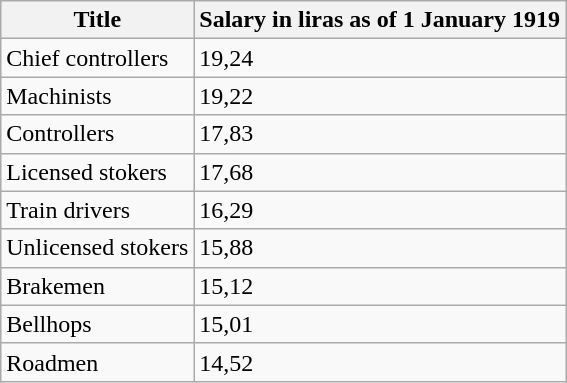<table class="wikitable">
<tr>
<th>Title</th>
<th>Salary in liras as of 1 January 1919</th>
</tr>
<tr>
<td>Chief controllers</td>
<td>19,24</td>
</tr>
<tr>
<td>Machinists</td>
<td>19,22</td>
</tr>
<tr>
<td>Controllers</td>
<td>17,83</td>
</tr>
<tr>
<td>Licensed stokers</td>
<td>17,68</td>
</tr>
<tr>
<td>Train drivers</td>
<td>16,29</td>
</tr>
<tr>
<td>Unlicensed stokers</td>
<td>15,88</td>
</tr>
<tr>
<td>Brakemen</td>
<td>15,12</td>
</tr>
<tr>
<td>Bellhops</td>
<td>15,01</td>
</tr>
<tr>
<td>Roadmen</td>
<td>14,52</td>
</tr>
</table>
